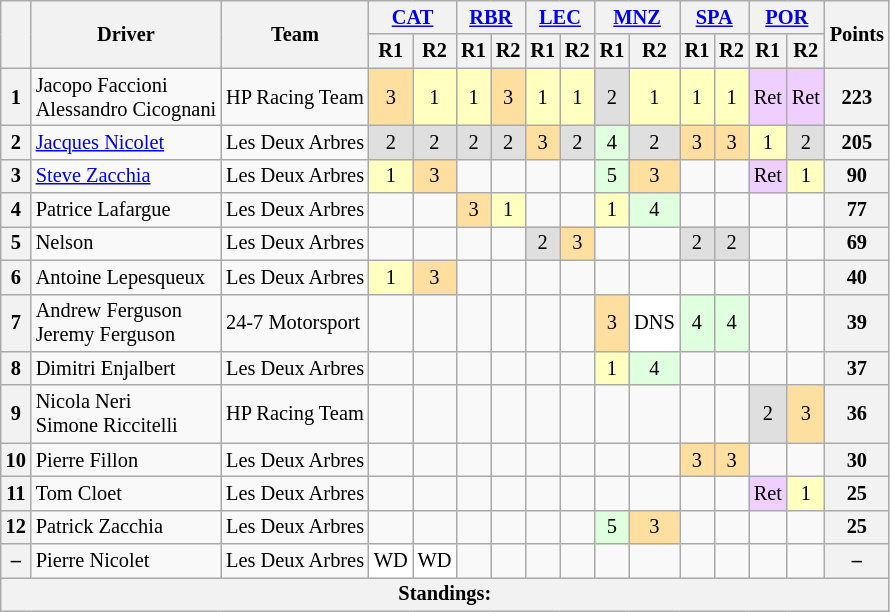<table class="wikitable" style="font-size:85%; text-align:center">
<tr>
<th rowspan=2></th>
<th rowspan=2>Driver</th>
<th rowspan=2>Team</th>
<th colspan=2><a href='#'>CAT</a><br></th>
<th colspan=2><a href='#'>RBR</a><br></th>
<th colspan=2><a href='#'>LEC</a><br></th>
<th colspan=2><a href='#'>MNZ</a><br></th>
<th colspan=2><a href='#'>SPA</a><br></th>
<th colspan=2><a href='#'>POR</a><br></th>
<th rowspan=2>Points</th>
</tr>
<tr>
<th>R1</th>
<th>R2</th>
<th>R1</th>
<th>R2</th>
<th>R1</th>
<th>R2</th>
<th>R1</th>
<th>R2</th>
<th>R1</th>
<th>R2</th>
<th>R1</th>
<th>R2</th>
</tr>
<tr>
<th>1</th>
<td align=left> Jacopo Faccioni<br> Alessandro Cicognani</td>
<td align=left> HP Racing Team</td>
<td style="background:#ffdf9f">3</td>
<td style="background:#ffffbf">1</td>
<td style="background:#ffffbf">1</td>
<td style="background:#ffdf9f">3</td>
<td style="background:#ffffbf">1</td>
<td style="background:#ffffbf">1</td>
<td style="background:#dfdfdf">2</td>
<td style="background:#ffffbf">1</td>
<td style="background:#ffffbf">1</td>
<td style="background:#ffffbf">1</td>
<td style="background:#efcfff">Ret</td>
<td style="background:#efcfff">Ret</td>
<th>223</th>
</tr>
<tr>
<th>2</th>
<td align=left> <a href='#'>Jacques Nicolet</a></td>
<td align=left> Les Deux Arbres</td>
<td style="background:#dfdfdf">2</td>
<td style="background:#dfdfdf">2</td>
<td style="background:#dfdfdf">2</td>
<td style="background:#dfdfdf">2</td>
<td style="background:#ffdf9f">3</td>
<td style="background:#dfdfdf">2</td>
<td style="background:#dfffdf">4</td>
<td style="background:#dfdfdf">2</td>
<td style="background:#ffdf9f">3</td>
<td style="background:#ffdf9f">3</td>
<td style="background:#ffffbf">1</td>
<td style="background:#dfdfdf">2</td>
<th>205</th>
</tr>
<tr>
<th>3</th>
<td align=left> <a href='#'>Steve Zacchia</a></td>
<td align=left> Les Deux Arbres</td>
<td style="background:#ffffbf">1</td>
<td style="background:#ffdf9f">3</td>
<td></td>
<td></td>
<td></td>
<td></td>
<td style="background:#dfffdf">5</td>
<td style="background:#ffdf9f">3</td>
<td></td>
<td></td>
<td style="background:#efcfff">Ret</td>
<td style="background:#ffffbf">1</td>
<th>90</th>
</tr>
<tr>
<th>4</th>
<td align=left> Patrice Lafargue</td>
<td align=left> Les Deux Arbres</td>
<td></td>
<td></td>
<td style="background:#ffdf9f">3</td>
<td style="background:#ffffbf">1</td>
<td></td>
<td></td>
<td style="background:#ffffbf">1</td>
<td style="background:#dfffdf">4</td>
<td></td>
<td></td>
<td></td>
<td></td>
<th>77</th>
</tr>
<tr>
<th>5</th>
<td align=left> Nelson</td>
<td align=left> Les Deux Arbres</td>
<td></td>
<td></td>
<td></td>
<td></td>
<td style="background:#dfdfdf">2</td>
<td style="background:#ffdf9f">3</td>
<td></td>
<td></td>
<td style="background:#dfdfdf">2</td>
<td style="background:#dfdfdf">2</td>
<td></td>
<td></td>
<th>69</th>
</tr>
<tr>
<th>6</th>
<td align=left> Antoine Lepesqueux</td>
<td align=left> Les Deux Arbres</td>
<td style="background:#ffffbf">1</td>
<td style="background:#ffdf9f">3</td>
<td></td>
<td></td>
<td></td>
<td></td>
<td></td>
<td></td>
<td></td>
<td></td>
<td></td>
<td></td>
<th>40</th>
</tr>
<tr>
<th>7</th>
<td align=left> Andrew Ferguson<br> Jeremy Ferguson</td>
<td align=left> 24-7 Motorsport</td>
<td></td>
<td></td>
<td></td>
<td></td>
<td></td>
<td></td>
<td style="background:#ffdf9f">3</td>
<td style="background:#ffffff">DNS</td>
<td style="background:#dfffdf">4</td>
<td style="background:#dfffdf">4</td>
<td></td>
<td></td>
<th>39</th>
</tr>
<tr>
<th>8</th>
<td align=left> Dimitri Enjalbert</td>
<td align=left> Les Deux Arbres</td>
<td></td>
<td></td>
<td></td>
<td></td>
<td></td>
<td></td>
<td style="background:#ffffbf">1</td>
<td style="background:#dfffdf">4</td>
<td></td>
<td></td>
<td></td>
<td></td>
<th>37</th>
</tr>
<tr>
<th>9</th>
<td align=left> Nicola Neri<br> Simone Riccitelli</td>
<td align=left> HP Racing Team</td>
<td></td>
<td></td>
<td></td>
<td></td>
<td></td>
<td></td>
<td></td>
<td></td>
<td></td>
<td></td>
<td style="background:#dfdfdf">2</td>
<td style="background:#ffdf9f">3</td>
<th>36</th>
</tr>
<tr>
<th>10</th>
<td align=left> Pierre Fillon</td>
<td align=left> Les Deux Arbres</td>
<td></td>
<td></td>
<td></td>
<td></td>
<td></td>
<td></td>
<td></td>
<td></td>
<td style="background:#ffdf9f">3</td>
<td style="background:#ffdf9f">3</td>
<td></td>
<td></td>
<th>30</th>
</tr>
<tr>
<th>11</th>
<td align=left> Tom Cloet</td>
<td align=left> Les Deux Arbres</td>
<td></td>
<td></td>
<td></td>
<td></td>
<td></td>
<td></td>
<td></td>
<td></td>
<td></td>
<td></td>
<td style="background:#efcfff">Ret</td>
<td style="background:#ffffbf">1</td>
<th>25</th>
</tr>
<tr>
<th>12</th>
<td align=left> Patrick Zacchia</td>
<td align=left> Les Deux Arbres</td>
<td></td>
<td></td>
<td></td>
<td></td>
<td></td>
<td></td>
<td style="background:#dfffdf">5</td>
<td style="background:#ffdf9f">3</td>
<td></td>
<td></td>
<td></td>
<td></td>
<th>25</th>
</tr>
<tr>
<th>–</th>
<td align=left> Pierre Nicolet</td>
<td align=left> Les Deux Arbres</td>
<td style="background:#ffffff">WD</td>
<td style="background:#ffffff">WD</td>
<td></td>
<td></td>
<td></td>
<td></td>
<td></td>
<td></td>
<td></td>
<td></td>
<td></td>
<td></td>
<th>–</th>
</tr>
<tr>
<th colspan=16>Standings:</th>
</tr>
</table>
